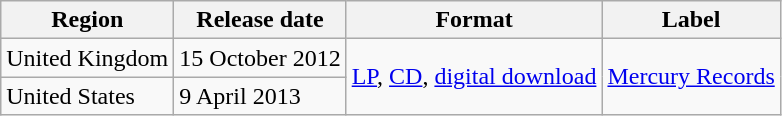<table class="wikitable">
<tr>
<th>Region</th>
<th>Release date</th>
<th>Format</th>
<th>Label</th>
</tr>
<tr>
<td>United Kingdom</td>
<td>15 October 2012</td>
<td rowspan="2"><a href='#'>LP</a>, <a href='#'>CD</a>, <a href='#'>digital download</a></td>
<td rowspan="2"><a href='#'>Mercury Records</a></td>
</tr>
<tr>
<td>United States</td>
<td>9 April 2013</td>
</tr>
</table>
